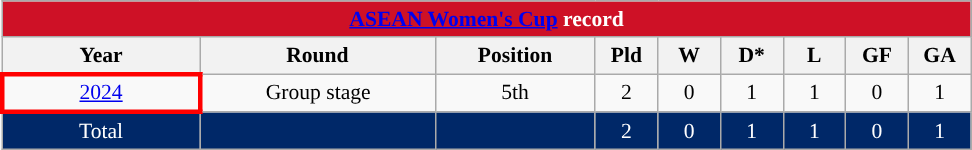<table class="wikitable" style="text-align: center;font-size:90%;">
<tr>
<th colspan="9" style="background: #CE1126; color: #FFFFFF;"><a href='#'>ASEAN Women's Cup</a> record</th>
</tr>
<tr>
<th width=125>Year</th>
<th width=150>Round</th>
<th width=100>Position</th>
<th width=35>Pld</th>
<th width=35>W</th>
<th width=35>D*</th>
<th width=35>L</th>
<th width=35>GF</th>
<th width=35>GA</th>
</tr>
<tr>
<td style="border:3px solid red;"> <a href='#'>2024</a></td>
<td>Group stage</td>
<td>5th</td>
<td>2</td>
<td>0</td>
<td>1</td>
<td>1</td>
<td>0</td>
<td>1</td>
</tr>
<tr>
<td colspan=1 style="background: #002868; color: #FFFFFF;">Total</td>
<td style="background: #002868; color: #FFFFFF;"></td>
<td style="background: #002868; color: #FFFFFF;"></td>
<td style="background: #002868; color: #FFFFFF;">2</td>
<td style="background: #002868; color: #FFFFFF;">0</td>
<td style="background: #002868; color: #FFFFFF;">1</td>
<td style="background: #002868; color: #FFFFFF;">1</td>
<td style="background: #002868; color: #FFFFFF;">0</td>
<td style="background: #002868; color: #FFFFFF;">1</td>
</tr>
</table>
